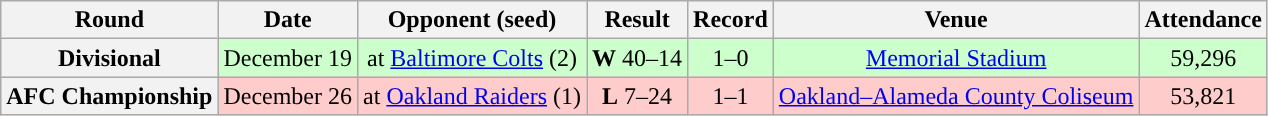<table class="wikitable" style="text-align:center">
<tr>
<th>Round</th>
<th>Date</th>
<th>Opponent (seed)</th>
<th>Result</th>
<th>Record</th>
<th>Venue</th>
<th>Attendance</th>
</tr>
<tr style="background:#cfc">
<th>Divisional</th>
<td>December 19</td>
<td>at <a href='#'>Baltimore Colts</a> (2)</td>
<td><strong>W</strong> 40–14</td>
<td>1–0</td>
<td><a href='#'>Memorial Stadium</a></td>
<td>59,296</td>
</tr>
<tr style="background:#fcc">
<th>AFC Championship</th>
<td>December 26</td>
<td>at <a href='#'>Oakland Raiders</a> (1)</td>
<td><strong>L</strong> 7–24</td>
<td>1–1</td>
<td><a href='#'>Oakland–Alameda County Coliseum</a></td>
<td>53,821</td>
</tr>
</table>
